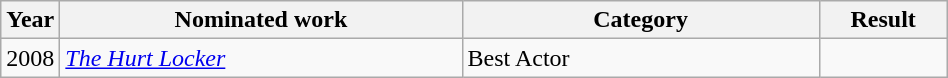<table class="wikitable sortable" width="50%">
<tr>
<th width="1%">Year</th>
<th width="45%">Nominated work</th>
<th width="40%">Category</th>
<th width="14%">Result</th>
</tr>
<tr>
<td>2008</td>
<td><em><a href='#'>The Hurt Locker</a></em></td>
<td>Best Actor</td>
<td></td>
</tr>
</table>
